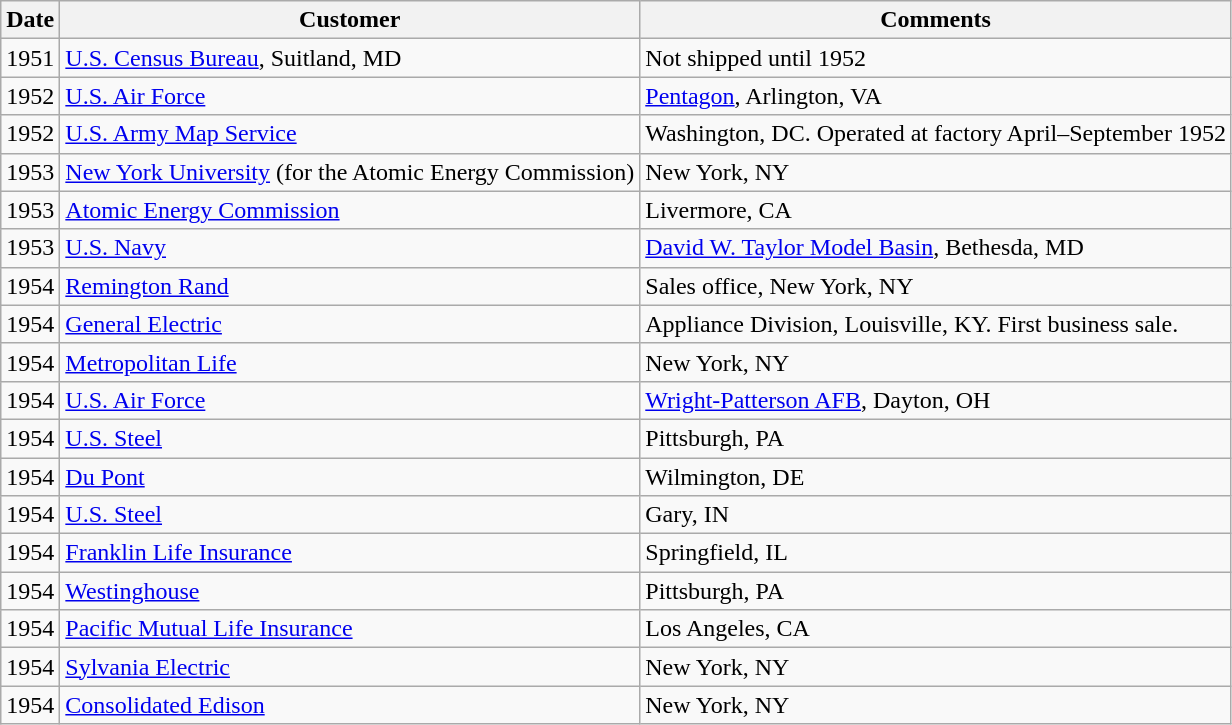<table class="wikitable">
<tr>
<th>Date</th>
<th>Customer</th>
<th>Comments</th>
</tr>
<tr>
<td>1951</td>
<td><a href='#'>U.S. Census Bureau</a>, Suitland, MD</td>
<td>Not shipped until 1952</td>
</tr>
<tr>
<td>1952</td>
<td><a href='#'>U.S. Air Force</a></td>
<td><a href='#'>Pentagon</a>, Arlington, VA</td>
</tr>
<tr>
<td>1952</td>
<td><a href='#'>U.S. Army Map Service</a></td>
<td>Washington, DC. Operated at factory April–September 1952</td>
</tr>
<tr>
<td>1953</td>
<td><a href='#'>New York University</a> (for the Atomic Energy Commission)</td>
<td>New York, NY</td>
</tr>
<tr>
<td>1953</td>
<td><a href='#'>Atomic Energy Commission</a></td>
<td>Livermore, CA</td>
</tr>
<tr>
<td>1953</td>
<td><a href='#'>U.S. Navy</a></td>
<td><a href='#'>David W. Taylor Model Basin</a>, Bethesda, MD</td>
</tr>
<tr>
<td>1954</td>
<td><a href='#'>Remington Rand</a></td>
<td>Sales office, New York, NY</td>
</tr>
<tr>
<td>1954</td>
<td><a href='#'>General Electric</a></td>
<td>Appliance Division, Louisville, KY. First business sale.</td>
</tr>
<tr>
<td>1954</td>
<td><a href='#'>Metropolitan Life</a></td>
<td>New York, NY</td>
</tr>
<tr>
<td>1954</td>
<td><a href='#'>U.S. Air Force</a></td>
<td><a href='#'>Wright-Patterson AFB</a>, Dayton, OH</td>
</tr>
<tr>
<td>1954</td>
<td><a href='#'>U.S. Steel</a></td>
<td>Pittsburgh, PA</td>
</tr>
<tr>
<td>1954</td>
<td><a href='#'>Du Pont</a></td>
<td>Wilmington, DE</td>
</tr>
<tr>
<td>1954</td>
<td><a href='#'>U.S. Steel</a></td>
<td>Gary, IN</td>
</tr>
<tr>
<td>1954</td>
<td><a href='#'>Franklin Life Insurance</a></td>
<td>Springfield, IL</td>
</tr>
<tr>
<td>1954</td>
<td><a href='#'>Westinghouse</a></td>
<td>Pittsburgh, PA</td>
</tr>
<tr>
<td>1954</td>
<td><a href='#'>Pacific Mutual Life Insurance</a></td>
<td>Los Angeles, CA</td>
</tr>
<tr>
<td>1954</td>
<td><a href='#'>Sylvania Electric</a></td>
<td>New York, NY</td>
</tr>
<tr>
<td>1954</td>
<td><a href='#'>Consolidated Edison</a></td>
<td>New York, NY</td>
</tr>
</table>
